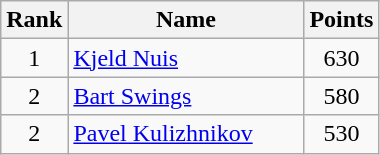<table class="wikitable" border="1">
<tr>
<th width=30>Rank</th>
<th width=150>Name</th>
<th width=25>Points</th>
</tr>
<tr align="center">
<td>1</td>
<td align="left"> <a href='#'>Kjeld Nuis</a></td>
<td>630</td>
</tr>
<tr align="center">
<td>2</td>
<td align="left"> <a href='#'>Bart Swings</a></td>
<td>580</td>
</tr>
<tr align="center">
<td>2</td>
<td align="left"> <a href='#'>Pavel Kulizhnikov</a></td>
<td>530</td>
</tr>
</table>
